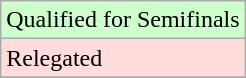<table class="wikitable">
<tr width=10px bgcolor="#ccffcc">
<td>Qualified for Semifinals</td>
</tr>
<tr width=10px bgcolor="#ffdddd">
<td>Relegated</td>
</tr>
<tr>
</tr>
</table>
